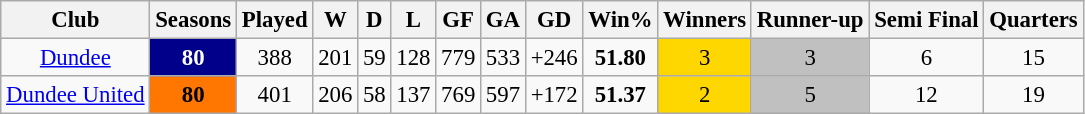<table class="wikitable sortable" style="text-align:center; font-size:95%">
<tr>
<th>Club</th>
<th>Seasons</th>
<th>Played</th>
<th>W</th>
<th>D</th>
<th>L</th>
<th>GF</th>
<th>GA</th>
<th>GD</th>
<th>Win%</th>
<th>Winners</th>
<th>Runner-up</th>
<th>Semi Final</th>
<th>Quarters</th>
</tr>
<tr>
<td><a href='#'>Dundee</a></td>
<td style="background:#00008B; text-align:center;color:white;"><strong>80</strong></td>
<td>388</td>
<td>201</td>
<td>59</td>
<td>128</td>
<td>779</td>
<td>533</td>
<td>+246</td>
<td><strong>51.80</strong></td>
<td style="background:gold;">3</td>
<td style="background:silver;">3</td>
<td>6</td>
<td>15</td>
</tr>
<tr>
<td><a href='#'>Dundee United</a></td>
<td style="background:#FF7700; text-align:center;color:black;"><strong>80</strong></td>
<td>401</td>
<td>206</td>
<td>58</td>
<td>137</td>
<td>769</td>
<td>597</td>
<td>+172</td>
<td><strong>51.37</strong></td>
<td style="background:gold;">2</td>
<td style="background:silver;">5</td>
<td>12</td>
<td>19</td>
</tr>
</table>
